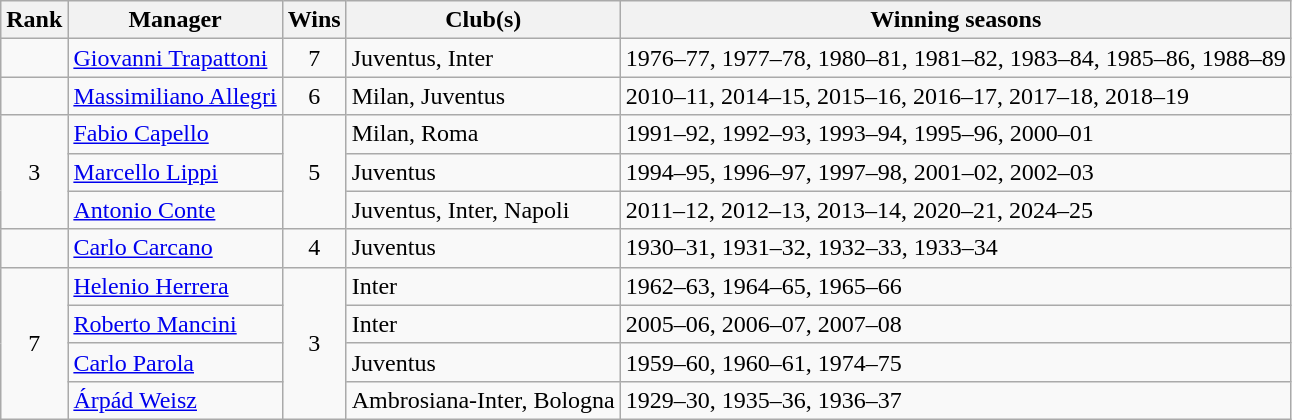<table class="wikitable">
<tr>
<th>Rank</th>
<th>Manager</th>
<th>Wins</th>
<th>Club(s)</th>
<th>Winning seasons</th>
</tr>
<tr>
<td></td>
<td> <a href='#'>Giovanni Trapattoni</a></td>
<td align=center>7</td>
<td>Juventus, Inter</td>
<td>1976–77, 1977–78, 1980–81, 1981–82, 1983–84, 1985–86, 1988–89</td>
</tr>
<tr>
<td></td>
<td> <a href='#'>Massimiliano Allegri</a></td>
<td align=center>6</td>
<td>Milan, Juventus</td>
<td>2010–11, 2014–15, 2015–16, 2016–17, 2017–18, 2018–19</td>
</tr>
<tr>
<td rowspan=3 style="text-align:center;">3</td>
<td> <a href='#'>Fabio Capello</a></td>
<td rowspan=3 style="text-align:center;">5</td>
<td>Milan, Roma</td>
<td>1991–92, 1992–93, 1993–94, 1995–96, 2000–01</td>
</tr>
<tr>
<td> <a href='#'>Marcello Lippi</a></td>
<td>Juventus</td>
<td>1994–95, 1996–97, 1997–98, 2001–02, 2002–03</td>
</tr>
<tr>
<td> <a href='#'>Antonio Conte</a></td>
<td>Juventus, Inter, Napoli</td>
<td>2011–12, 2012–13, 2013–14, 2020–21, 2024–25</td>
</tr>
<tr>
<td></td>
<td> <a href='#'>Carlo Carcano</a></td>
<td align=center>4</td>
<td>Juventus</td>
<td>1930–31, 1931–32, 1932–33, 1933–34</td>
</tr>
<tr>
<td rowspan=4 style="text-align:center;">7</td>
<td> <a href='#'>Helenio Herrera</a></td>
<td rowspan=4 style="text-align:center;">3</td>
<td>Inter</td>
<td>1962–63, 1964–65, 1965–66</td>
</tr>
<tr>
<td> <a href='#'>Roberto Mancini</a></td>
<td>Inter</td>
<td>2005–06, 2006–07, 2007–08</td>
</tr>
<tr>
<td> <a href='#'>Carlo Parola</a></td>
<td>Juventus</td>
<td>1959–60, 1960–61, 1974–75</td>
</tr>
<tr>
<td> <a href='#'>Árpád Weisz</a></td>
<td>Ambrosiana-Inter, Bologna</td>
<td>1929–30, 1935–36, 1936–37</td>
</tr>
</table>
